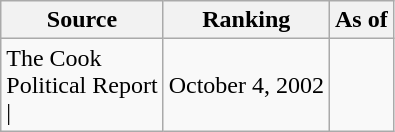<table class="wikitable" style="text-align:center">
<tr>
<th>Source</th>
<th>Ranking</th>
<th>As of</th>
</tr>
<tr>
<td align=left>The Cook<br>Political Report<br>| </td>
<td>October 4, 2002</td>
</tr>
</table>
